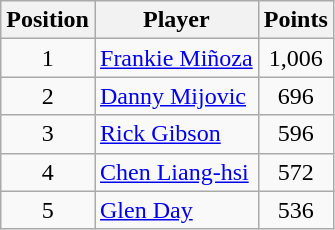<table class=wikitable>
<tr>
<th>Position</th>
<th>Player</th>
<th>Points</th>
</tr>
<tr>
<td align=center>1</td>
<td> <a href='#'>Frankie Miñoza</a></td>
<td align=center>1,006</td>
</tr>
<tr>
<td align=center>2</td>
<td> <a href='#'>Danny Mijovic</a></td>
<td align=center>696</td>
</tr>
<tr>
<td align=center>3</td>
<td> <a href='#'>Rick Gibson</a></td>
<td align=center>596</td>
</tr>
<tr>
<td align=center>4</td>
<td> <a href='#'>Chen Liang-hsi</a></td>
<td align=center>572</td>
</tr>
<tr>
<td align=center>5</td>
<td> <a href='#'>Glen Day</a></td>
<td align=center>536</td>
</tr>
</table>
